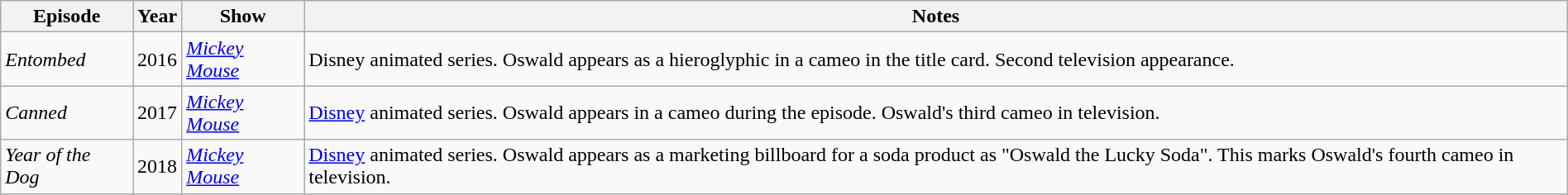<table class="sortable wikitable" style="margin: 1em auto 1em auto">
<tr>
<th>Episode</th>
<th>Year</th>
<th>Show</th>
<th>Notes</th>
</tr>
<tr>
<td><em>Entombed</em></td>
<td>2016</td>
<td><em><a href='#'>Mickey Mouse</a></em></td>
<td>Disney animated series. Oswald appears as a hieroglyphic in a cameo in the title card. Second television appearance.</td>
</tr>
<tr>
<td><em>Canned</em></td>
<td>2017</td>
<td><em><a href='#'>Mickey Mouse</a></em></td>
<td><a href='#'>Disney</a> animated series. Oswald appears in a cameo during the episode. Oswald's third cameo in television.</td>
</tr>
<tr>
<td><em>Year of the Dog</em></td>
<td>2018</td>
<td><em><a href='#'>Mickey Mouse</a></em></td>
<td><a href='#'>Disney</a> animated series. Oswald appears as a marketing billboard for a soda product as "Oswald the Lucky Soda". This marks Oswald's fourth cameo in television.</td>
</tr>
</table>
